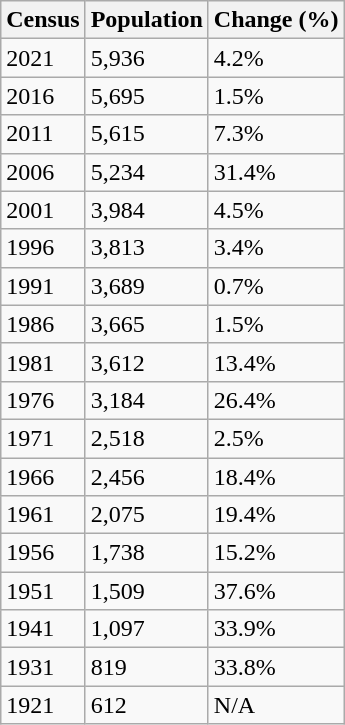<table class="wikitable">
<tr>
<th>Census</th>
<th>Population</th>
<th>Change (%)</th>
</tr>
<tr>
<td>2021</td>
<td>5,936</td>
<td> 4.2%</td>
</tr>
<tr>
<td>2016</td>
<td>5,695</td>
<td> 1.5%</td>
</tr>
<tr>
<td>2011</td>
<td>5,615</td>
<td> 7.3%</td>
</tr>
<tr>
<td>2006</td>
<td>5,234</td>
<td> 31.4%</td>
</tr>
<tr>
<td>2001</td>
<td>3,984</td>
<td> 4.5%</td>
</tr>
<tr>
<td>1996</td>
<td>3,813</td>
<td> 3.4%</td>
</tr>
<tr>
<td>1991</td>
<td>3,689</td>
<td> 0.7%</td>
</tr>
<tr>
<td>1986</td>
<td>3,665</td>
<td> 1.5%</td>
</tr>
<tr>
<td>1981</td>
<td>3,612</td>
<td> 13.4%</td>
</tr>
<tr>
<td>1976</td>
<td>3,184</td>
<td> 26.4%</td>
</tr>
<tr>
<td>1971</td>
<td>2,518</td>
<td> 2.5%</td>
</tr>
<tr>
<td>1966</td>
<td>2,456</td>
<td> 18.4%</td>
</tr>
<tr>
<td>1961</td>
<td>2,075</td>
<td> 19.4%</td>
</tr>
<tr>
<td>1956</td>
<td>1,738</td>
<td> 15.2%</td>
</tr>
<tr>
<td>1951</td>
<td>1,509</td>
<td> 37.6%</td>
</tr>
<tr>
<td>1941</td>
<td>1,097</td>
<td> 33.9%</td>
</tr>
<tr>
<td>1931</td>
<td>819</td>
<td> 33.8%</td>
</tr>
<tr>
<td>1921</td>
<td>612</td>
<td>N/A</td>
</tr>
</table>
